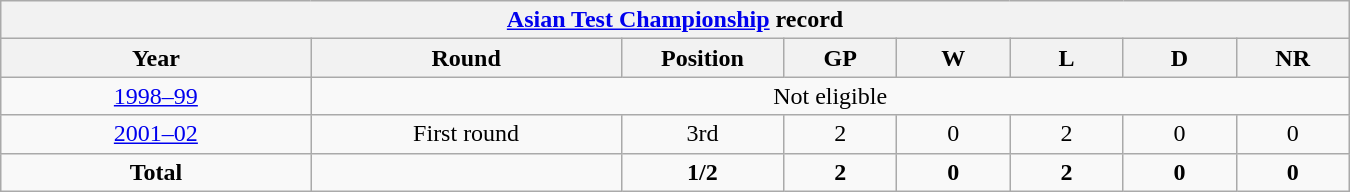<table class="wikitable" style="text-align: center; width:900px">
<tr>
<th colspan="9"><a href='#'>Asian Test Championship</a> record</th>
</tr>
<tr>
<th width=150>Year</th>
<th width=150>Round</th>
<th width=75>Position</th>
<th width=50>GP</th>
<th width=50>W</th>
<th width=50>L</th>
<th width=50>D</th>
<th width=50>NR</th>
</tr>
<tr>
<td>   <a href='#'>1998–99</a></td>
<td colspan=8>Not eligible</td>
</tr>
<tr>
<td>   <a href='#'>2001–02</a></td>
<td>First round</td>
<td>3rd</td>
<td>2</td>
<td>0</td>
<td>2</td>
<td>0</td>
<td>0</td>
</tr>
<tr>
<td><strong>Total</strong></td>
<td><strong><big></big></strong></td>
<td><strong>1/2</strong></td>
<td><strong>2</strong></td>
<td><strong>0</strong></td>
<td><strong>2</strong></td>
<td><strong>0</strong></td>
<td><strong>0</strong></td>
</tr>
</table>
